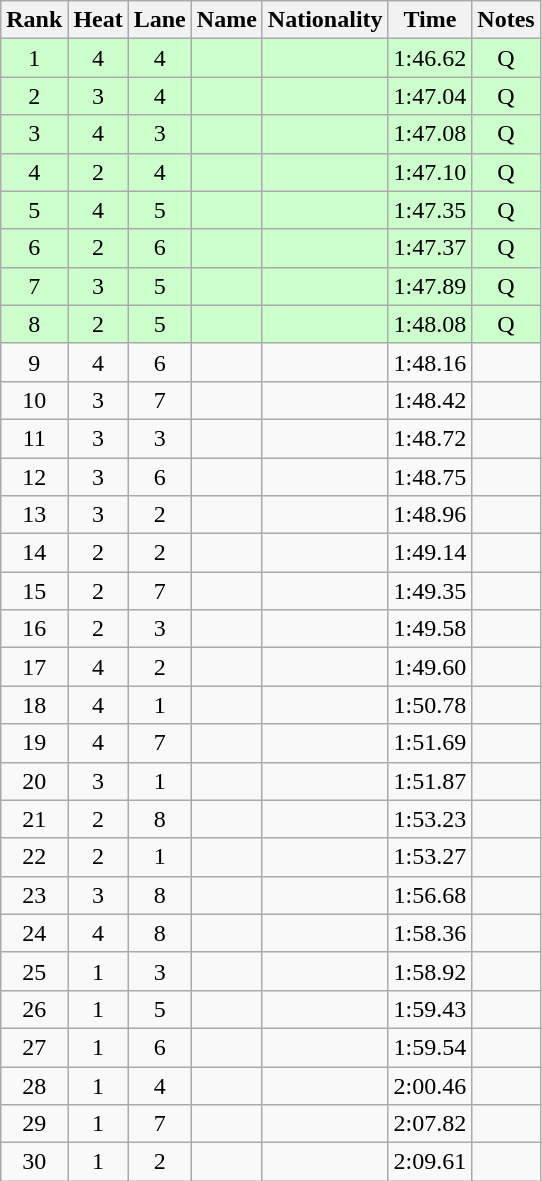<table class="wikitable sortable" style="text-align:center">
<tr>
<th>Rank</th>
<th>Heat</th>
<th>Lane</th>
<th>Name</th>
<th>Nationality</th>
<th>Time</th>
<th>Notes</th>
</tr>
<tr bgcolor=ccffcc>
<td>1</td>
<td>4</td>
<td>4</td>
<td align=left></td>
<td align=left></td>
<td>1:46.62</td>
<td>Q</td>
</tr>
<tr bgcolor=ccffcc>
<td>2</td>
<td>3</td>
<td>4</td>
<td align=left></td>
<td align=left></td>
<td>1:47.04</td>
<td>Q</td>
</tr>
<tr bgcolor=ccffcc>
<td>3</td>
<td>4</td>
<td>3</td>
<td align=left></td>
<td align=left></td>
<td>1:47.08</td>
<td>Q</td>
</tr>
<tr bgcolor=ccffcc>
<td>4</td>
<td>2</td>
<td>4</td>
<td align=left></td>
<td align=left></td>
<td>1:47.10</td>
<td>Q</td>
</tr>
<tr bgcolor=ccffcc>
<td>5</td>
<td>4</td>
<td>5</td>
<td align=left></td>
<td align=left></td>
<td>1:47.35</td>
<td>Q</td>
</tr>
<tr bgcolor=ccffcc>
<td>6</td>
<td>2</td>
<td>6</td>
<td align=left></td>
<td align=left></td>
<td>1:47.37</td>
<td>Q</td>
</tr>
<tr bgcolor=ccffcc>
<td>7</td>
<td>3</td>
<td>5</td>
<td align=left></td>
<td align=left></td>
<td>1:47.89</td>
<td>Q</td>
</tr>
<tr bgcolor=ccffcc>
<td>8</td>
<td>2</td>
<td>5</td>
<td align=left></td>
<td align=left></td>
<td>1:48.08</td>
<td>Q</td>
</tr>
<tr>
<td>9</td>
<td>4</td>
<td>6</td>
<td align=left></td>
<td align=left></td>
<td>1:48.16</td>
<td></td>
</tr>
<tr>
<td>10</td>
<td>3</td>
<td>7</td>
<td align=left></td>
<td align=left></td>
<td>1:48.42</td>
<td></td>
</tr>
<tr>
<td>11</td>
<td>3</td>
<td>3</td>
<td align=left></td>
<td align=left></td>
<td>1:48.72</td>
<td></td>
</tr>
<tr>
<td>12</td>
<td>3</td>
<td>6</td>
<td align=left></td>
<td align=left></td>
<td>1:48.75</td>
<td></td>
</tr>
<tr>
<td>13</td>
<td>3</td>
<td>2</td>
<td align=left></td>
<td align=left></td>
<td>1:48.96</td>
<td></td>
</tr>
<tr>
<td>14</td>
<td>2</td>
<td>2</td>
<td align=left></td>
<td align=left></td>
<td>1:49.14</td>
<td></td>
</tr>
<tr>
<td>15</td>
<td>2</td>
<td>7</td>
<td align=left></td>
<td align=left></td>
<td>1:49.35</td>
<td></td>
</tr>
<tr>
<td>16</td>
<td>2</td>
<td>3</td>
<td align=left></td>
<td align=left></td>
<td>1:49.58</td>
<td></td>
</tr>
<tr>
<td>17</td>
<td>4</td>
<td>2</td>
<td align=left></td>
<td align=left></td>
<td>1:49.60</td>
<td></td>
</tr>
<tr>
<td>18</td>
<td>4</td>
<td>1</td>
<td align=left></td>
<td align=left></td>
<td>1:50.78</td>
<td></td>
</tr>
<tr>
<td>19</td>
<td>4</td>
<td>7</td>
<td align=left></td>
<td align=left></td>
<td>1:51.69</td>
<td></td>
</tr>
<tr>
<td>20</td>
<td>3</td>
<td>1</td>
<td align=left></td>
<td align=left></td>
<td>1:51.87</td>
<td></td>
</tr>
<tr>
<td>21</td>
<td>2</td>
<td>8</td>
<td align=left></td>
<td align=left></td>
<td>1:53.23</td>
<td></td>
</tr>
<tr>
<td>22</td>
<td>2</td>
<td>1</td>
<td align=left></td>
<td align=left></td>
<td>1:53.27</td>
<td></td>
</tr>
<tr>
<td>23</td>
<td>3</td>
<td>8</td>
<td align=left></td>
<td align=left></td>
<td>1:56.68</td>
<td></td>
</tr>
<tr>
<td>24</td>
<td>4</td>
<td>8</td>
<td align=left></td>
<td align=left></td>
<td>1:58.36</td>
<td></td>
</tr>
<tr>
<td>25</td>
<td>1</td>
<td>3</td>
<td align=left></td>
<td align=left></td>
<td>1:58.92</td>
<td></td>
</tr>
<tr>
<td>26</td>
<td>1</td>
<td>5</td>
<td align=left></td>
<td align=left></td>
<td>1:59.43</td>
<td></td>
</tr>
<tr>
<td>27</td>
<td>1</td>
<td>6</td>
<td align=left></td>
<td align=left></td>
<td>1:59.54</td>
<td></td>
</tr>
<tr>
<td>28</td>
<td>1</td>
<td>4</td>
<td align=left></td>
<td align=left></td>
<td>2:00.46</td>
<td></td>
</tr>
<tr>
<td>29</td>
<td>1</td>
<td>7</td>
<td align=left></td>
<td align=left></td>
<td>2:07.82</td>
<td></td>
</tr>
<tr>
<td>30</td>
<td>1</td>
<td>2</td>
<td align=left></td>
<td align=left></td>
<td>2:09.61</td>
<td></td>
</tr>
</table>
